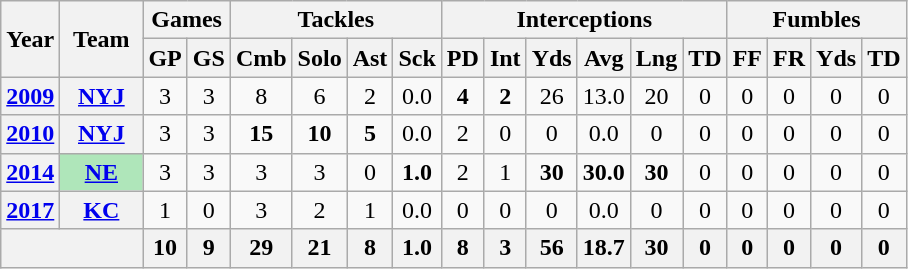<table class="wikitable" style="text-align: center;">
<tr>
<th rowspan="2">Year</th>
<th rowspan="2">Team</th>
<th colspan="2">Games</th>
<th colspan="4">Tackles</th>
<th colspan="6">Interceptions</th>
<th colspan="4">Fumbles</th>
</tr>
<tr>
<th>GP</th>
<th>GS</th>
<th>Cmb</th>
<th>Solo</th>
<th>Ast</th>
<th>Sck</th>
<th>PD</th>
<th>Int</th>
<th>Yds</th>
<th>Avg</th>
<th>Lng</th>
<th>TD</th>
<th>FF</th>
<th>FR</th>
<th>Yds</th>
<th>TD</th>
</tr>
<tr>
<th><a href='#'>2009</a></th>
<th><a href='#'>NYJ</a></th>
<td>3</td>
<td>3</td>
<td>8</td>
<td>6</td>
<td>2</td>
<td>0.0</td>
<td><strong>4</strong></td>
<td><strong>2</strong></td>
<td>26</td>
<td>13.0</td>
<td>20</td>
<td>0</td>
<td>0</td>
<td>0</td>
<td>0</td>
<td>0</td>
</tr>
<tr>
<th><a href='#'>2010</a></th>
<th><a href='#'>NYJ</a></th>
<td>3</td>
<td>3</td>
<td><strong>15</strong></td>
<td><strong>10</strong></td>
<td><strong>5</strong></td>
<td>0.0</td>
<td>2</td>
<td>0</td>
<td>0</td>
<td>0.0</td>
<td>0</td>
<td>0</td>
<td>0</td>
<td>0</td>
<td>0</td>
<td>0</td>
</tr>
<tr>
<th><a href='#'>2014</a></th>
<th style="background:#afe6ba; width:3em;"><a href='#'>NE</a></th>
<td>3</td>
<td>3</td>
<td>3</td>
<td>3</td>
<td>0</td>
<td><strong>1.0</strong></td>
<td>2</td>
<td>1</td>
<td><strong>30</strong></td>
<td><strong>30.0</strong></td>
<td><strong>30</strong></td>
<td>0</td>
<td>0</td>
<td>0</td>
<td>0</td>
<td>0</td>
</tr>
<tr>
<th><a href='#'>2017</a></th>
<th><a href='#'>KC</a></th>
<td>1</td>
<td>0</td>
<td>3</td>
<td>2</td>
<td>1</td>
<td>0.0</td>
<td>0</td>
<td>0</td>
<td>0</td>
<td>0.0</td>
<td>0</td>
<td>0</td>
<td>0</td>
<td>0</td>
<td>0</td>
<td>0</td>
</tr>
<tr>
<th colspan="2"></th>
<th>10</th>
<th>9</th>
<th>29</th>
<th>21</th>
<th>8</th>
<th>1.0</th>
<th>8</th>
<th>3</th>
<th>56</th>
<th>18.7</th>
<th>30</th>
<th>0</th>
<th>0</th>
<th>0</th>
<th>0</th>
<th>0</th>
</tr>
</table>
